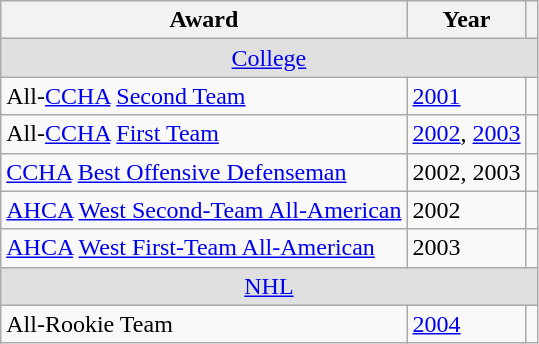<table class="wikitable">
<tr>
<th>Award</th>
<th>Year</th>
<th></th>
</tr>
<tr ALIGN="center" bgcolor="#e0e0e0">
<td colspan="3"><a href='#'>College</a></td>
</tr>
<tr>
<td>All-<a href='#'>CCHA</a> <a href='#'>Second Team</a></td>
<td><a href='#'>2001</a></td>
<td></td>
</tr>
<tr>
<td>All-<a href='#'>CCHA</a> <a href='#'>First Team</a></td>
<td><a href='#'>2002</a>, <a href='#'>2003</a></td>
<td></td>
</tr>
<tr>
<td><a href='#'>CCHA</a> <a href='#'>Best Offensive Defenseman</a></td>
<td>2002, 2003</td>
<td></td>
</tr>
<tr>
<td><a href='#'>AHCA</a> <a href='#'>West Second-Team All-American</a></td>
<td>2002</td>
<td></td>
</tr>
<tr>
<td><a href='#'>AHCA</a> <a href='#'>West First-Team All-American</a></td>
<td>2003</td>
<td></td>
</tr>
<tr ALIGN="center" bgcolor="#e0e0e0">
<td colspan="3"><a href='#'>NHL</a></td>
</tr>
<tr>
<td>All-Rookie Team</td>
<td><a href='#'>2004</a></td>
<td></td>
</tr>
</table>
